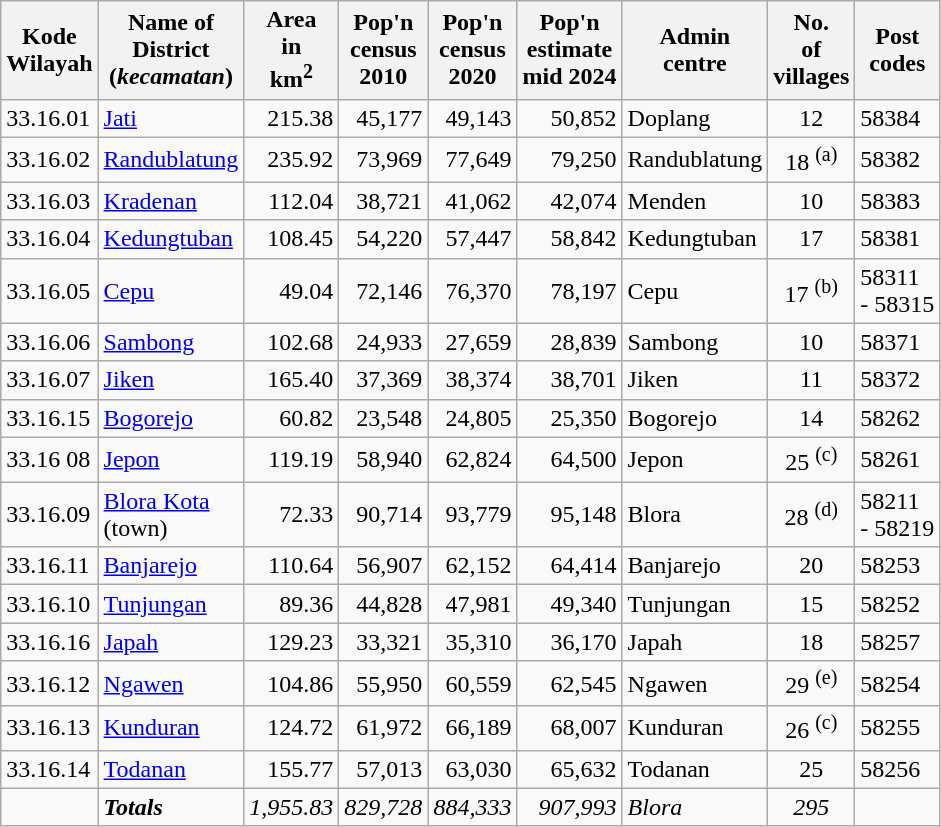<table class="wikitable sortable">
<tr>
<th>Kode <br>Wilayah</th>
<th>Name of<br>District<br>(<em>kecamatan</em>)</th>
<th>Area<br>in<br>km<sup>2</sup></th>
<th>Pop'n<br>census<br>2010</th>
<th>Pop'n<br>census<br>2020</th>
<th>Pop'n<br>estimate<br>mid 2024</th>
<th>Admin<br>centre</th>
<th>No.<br>of<br>villages</th>
<th>Post<br>codes</th>
</tr>
<tr>
<td>33.16.01</td>
<td><a href='#'>Jati</a></td>
<td align="right">215.38</td>
<td align="right">45,177</td>
<td align="right">49,143</td>
<td align="right">50,852</td>
<td>Doplang</td>
<td align="center">12</td>
<td>58384</td>
</tr>
<tr>
<td>33.16.02</td>
<td><a href='#'>Randublatung</a></td>
<td align="right">235.92</td>
<td align="right">73,969</td>
<td align="right">77,649</td>
<td align="right">79,250</td>
<td>Randublatung</td>
<td align="center">18 <sup>(a)</sup></td>
<td>58382</td>
</tr>
<tr>
<td>33.16.03</td>
<td><a href='#'>Kradenan</a></td>
<td align="right">112.04</td>
<td align="right">38,721</td>
<td align="right">41,062</td>
<td align="right">42,074</td>
<td>Menden</td>
<td align="center">10</td>
<td>58383</td>
</tr>
<tr>
<td>33.16.04</td>
<td><a href='#'>Kedungtuban</a></td>
<td align="right">108.45</td>
<td align="right">54,220</td>
<td align="right">57,447</td>
<td align="right">58,842</td>
<td>Kedungtuban</td>
<td align="center">17</td>
<td>58381</td>
</tr>
<tr>
<td>33.16.05</td>
<td><a href='#'>Cepu</a></td>
<td align="right">49.04</td>
<td align="right">72,146</td>
<td align="right">76,370</td>
<td align="right">78,197</td>
<td>Cepu</td>
<td align="center">17 <sup>(b)</sup></td>
<td>58311<br>- 58315</td>
</tr>
<tr>
<td>33.16.06</td>
<td><a href='#'>Sambong</a></td>
<td align="right">102.68</td>
<td align="right">24,933</td>
<td align="right">27,659</td>
<td align="right">28,839</td>
<td>Sambong</td>
<td align="center">10</td>
<td>58371</td>
</tr>
<tr>
<td>33.16.07</td>
<td><a href='#'>Jiken</a></td>
<td align="right">165.40</td>
<td align="right">37,369</td>
<td align="right">38,374</td>
<td align="right">38,701</td>
<td>Jiken</td>
<td align="center">11</td>
<td>58372</td>
</tr>
<tr>
<td>33.16.15</td>
<td><a href='#'>Bogorejo</a></td>
<td align="right">60.82</td>
<td align="right">23,548</td>
<td align="right">24,805</td>
<td align="right">25,350</td>
<td>Bogorejo</td>
<td align="center">14</td>
<td>58262</td>
</tr>
<tr>
<td>33.16 08</td>
<td><a href='#'>Jepon</a></td>
<td align="right">119.19</td>
<td align="right">58,940</td>
<td align="right">62,824</td>
<td align="right">64,500</td>
<td>Jepon</td>
<td align="center">25 <sup>(c)</sup></td>
<td>58261</td>
</tr>
<tr>
<td>33.16.09</td>
<td><a href='#'>Blora Kota</a> <br>(town)</td>
<td align="right">72.33</td>
<td align="right">90,714</td>
<td align="right">93,779</td>
<td align="right">95,148</td>
<td>Blora</td>
<td align="center">28 <sup>(d)</sup></td>
<td>58211<br>- 58219</td>
</tr>
<tr>
<td>33.16.11</td>
<td><a href='#'>Banjarejo</a></td>
<td align="right">110.64</td>
<td align="right">56,907</td>
<td align="right">62,152</td>
<td align="right">64,414</td>
<td>Banjarejo</td>
<td align="center">20</td>
<td>58253</td>
</tr>
<tr>
<td>33.16.10</td>
<td><a href='#'>Tunjungan</a></td>
<td align="right">89.36</td>
<td align="right">44,828</td>
<td align="right">47,981</td>
<td align="right">49,340</td>
<td>Tunjungan</td>
<td align="center">15</td>
<td>58252</td>
</tr>
<tr>
<td>33.16.16</td>
<td><a href='#'>Japah</a></td>
<td align="right">129.23</td>
<td align="right">33,321</td>
<td align="right">35,310</td>
<td align="right">36,170</td>
<td>Japah</td>
<td align="center">18</td>
<td>58257</td>
</tr>
<tr>
<td>33.16.12</td>
<td><a href='#'>Ngawen</a></td>
<td align="right">104.86</td>
<td align="right">55,950</td>
<td align="right">60,559</td>
<td align="right">62,545</td>
<td>Ngawen</td>
<td align="center">29 <sup>(e)</sup></td>
<td>58254</td>
</tr>
<tr>
<td>33.16.13</td>
<td><a href='#'>Kunduran</a></td>
<td align="right">124.72</td>
<td align="right">61,972</td>
<td align="right">66,189</td>
<td align="right">68,007</td>
<td>Kunduran</td>
<td align="center">26 <sup>(c)</sup></td>
<td>58255</td>
</tr>
<tr>
<td>33.16.14</td>
<td><a href='#'>Todanan</a></td>
<td align="right">155.77</td>
<td align="right">57,013</td>
<td align="right">63,030</td>
<td align="right">65,632</td>
<td>Todanan</td>
<td align="center">25</td>
<td>58256</td>
</tr>
<tr>
<td></td>
<td><strong><em>Totals</em></strong></td>
<td align="right"><em>1,955.83</em></td>
<td align="right"><em>829,728</em></td>
<td align="right"><em>884,333</em></td>
<td align="right"><em>907,993</em></td>
<td><em>Blora</em></td>
<td align="center"><em>295</em></td>
<td></td>
</tr>
</table>
